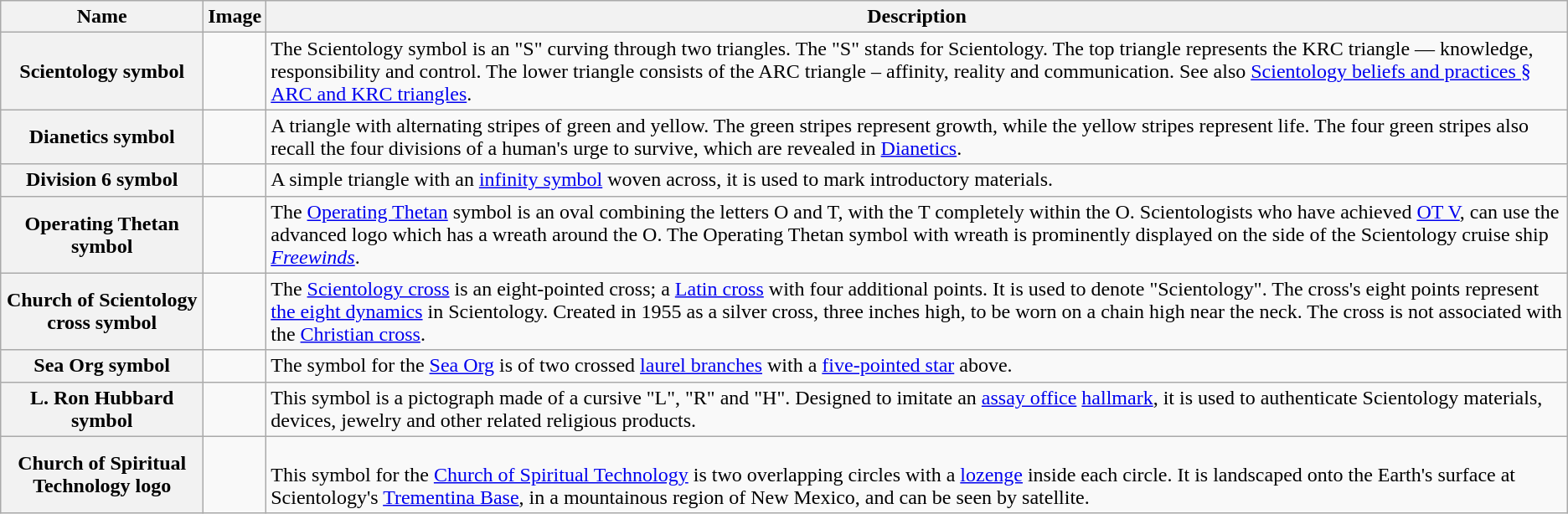<table class="wikitable col2center">
<tr>
<th>Name</th>
<th>Image</th>
<th>Description</th>
</tr>
<tr>
<th>Scientology symbol</th>
<td></td>
<td>The Scientology symbol is an "S" curving through two triangles. The "S" stands for Scientology. The top triangle represents the KRC triangle — knowledge, responsibility and control. The lower triangle consists of the ARC triangle – affinity, reality and communication. See also <a href='#'>Scientology beliefs and practices § ARC and KRC triangles</a>.</td>
</tr>
<tr>
<th>Dianetics symbol</th>
<td></td>
<td>A triangle with alternating stripes of green and yellow. The green stripes represent growth, while the yellow stripes represent life. The four green stripes also recall the four divisions of a human's urge to survive, which are revealed in <a href='#'>Dianetics</a>.</td>
</tr>
<tr>
<th>Division 6 symbol</th>
<td></td>
<td>A simple triangle with an <a href='#'>infinity symbol</a> woven across, it is used to mark introductory materials.</td>
</tr>
<tr>
<th>Operating Thetan symbol</th>
<td></td>
<td>The <a href='#'>Operating Thetan</a> symbol is an oval combining the letters O and T, with the T completely within the O. Scientologists who have achieved <a href='#'>OT V</a>, can use the advanced logo which has a wreath around the O. The Operating Thetan symbol with wreath is prominently displayed on the side of the Scientology cruise ship <em><a href='#'>Freewinds</a></em>.</td>
</tr>
<tr>
<th>Church of Scientology cross symbol</th>
<td></td>
<td>The <a href='#'>Scientology cross</a> is an eight-pointed cross; a <a href='#'>Latin cross</a> with four additional points. It is used to denote "Scientology". The cross's eight points represent <a href='#'>the eight dynamics</a> in Scientology. Created in 1955 as a silver cross, three inches high, to be worn on a chain high near the neck. The cross is not associated with the <a href='#'>Christian cross</a>.</td>
</tr>
<tr>
<th>Sea Org symbol</th>
<td style="text-align:center"></td>
<td>The symbol for the <a href='#'>Sea Org</a> is of two crossed <a href='#'>laurel branches</a> with a <a href='#'>five-pointed star</a> above.</td>
</tr>
<tr>
<th>L. Ron Hubbard symbol</th>
<td></td>
<td>This symbol is a pictograph made of a cursive "L", "R" and "H". Designed to imitate an <a href='#'>assay office</a> <a href='#'>hallmark</a>, it is used to authenticate Scientology materials, devices, jewelry and other related religious products.</td>
</tr>
<tr>
<th>Church of Spiritual Technology logo</th>
<td align="center"></td>
<td><br>This symbol for the <a href='#'>Church of Spiritual Technology</a> is two overlapping circles with a <a href='#'>lozenge</a> inside each circle. It is landscaped onto the Earth's surface at Scientology's <a href='#'>Trementina Base</a>, in a mountainous region of New Mexico, and can be seen by satellite.</td>
</tr>
</table>
